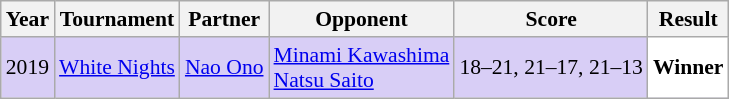<table class="sortable wikitable" style="font-size: 90%;">
<tr>
<th>Year</th>
<th>Tournament</th>
<th>Partner</th>
<th>Opponent</th>
<th>Score</th>
<th>Result</th>
</tr>
<tr style="background:#D8CEF6">
<td align="center">2019</td>
<td align="left"><a href='#'>White Nights</a></td>
<td align="left"> <a href='#'>Nao Ono</a></td>
<td align="left"> <a href='#'>Minami Kawashima</a> <br>  <a href='#'>Natsu Saito</a></td>
<td align="left">18–21, 21–17, 21–13</td>
<td style="text-align:left; background:white"> <strong>Winner</strong></td>
</tr>
</table>
